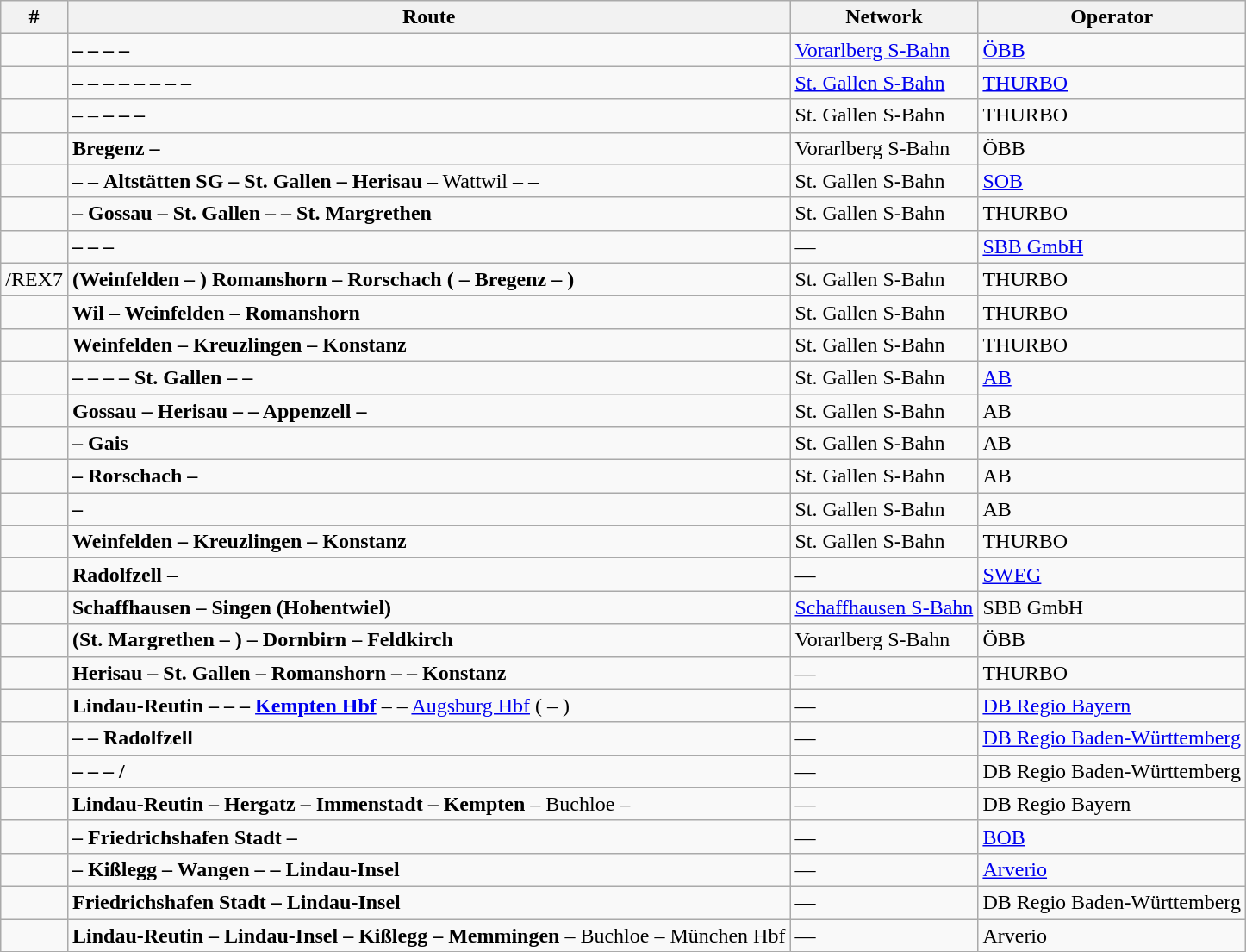<table class="wikitable">
<tr>
<th>#</th>
<th>Route</th>
<th>Network</th>
<th>Operator</th>
</tr>
<tr>
<td></td>
<td><strong> –  –  –  – </strong></td>
<td><a href='#'>Vorarlberg S-Bahn</a></td>
<td><a href='#'>ÖBB</a></td>
</tr>
<tr>
<td></td>
<td><strong> –  –  –  –  –  –  –  – </strong></td>
<td><a href='#'>St. Gallen S-Bahn</a></td>
<td><a href='#'>THURBO</a></td>
</tr>
<tr>
<td></td>
<td> –  – <strong> –  –  – </strong></td>
<td>St. Gallen S-Bahn</td>
<td>THURBO</td>
</tr>
<tr>
<td></td>
<td><strong>Bregenz – </strong></td>
<td>Vorarlberg S-Bahn</td>
<td>ÖBB</td>
</tr>
<tr>
<td></td>
<td> –  – <strong>Altstätten SG – St. Gallen – Herisau</strong> – Wattwil –  – </td>
<td>St. Gallen S-Bahn</td>
<td><a href='#'>SOB</a></td>
</tr>
<tr>
<td></td>
<td><strong> – Gossau – St. Gallen –  – St. Margrethen</strong></td>
<td>St. Gallen S-Bahn</td>
<td>THURBO</td>
</tr>
<tr>
<td></td>
<td><strong> –  –  – </strong></td>
<td>—</td>
<td><a href='#'>SBB GmbH</a></td>
</tr>
<tr>
<td>/REX7</td>
<td><strong>(Weinfelden – ) Romanshorn – Rorschach ( – Bregenz – )</strong></td>
<td>St. Gallen S-Bahn</td>
<td>THURBO</td>
</tr>
<tr>
<td></td>
<td><strong>Wil – Weinfelden – Romanshorn</strong></td>
<td>St. Gallen S-Bahn</td>
<td>THURBO</td>
</tr>
<tr>
<td></td>
<td><strong>Weinfelden – Kreuzlingen – Konstanz</strong></td>
<td>St. Gallen S-Bahn</td>
<td>THURBO</td>
</tr>
<tr>
<td></td>
<td><strong> –  –  –  – St. Gallen –  – </strong></td>
<td>St. Gallen S-Bahn</td>
<td><a href='#'>AB</a></td>
</tr>
<tr>
<td></td>
<td><strong>Gossau – Herisau –  – Appenzell – </strong></td>
<td>St. Gallen S-Bahn</td>
<td>AB</td>
</tr>
<tr>
<td></td>
<td><strong> – Gais</strong></td>
<td>St. Gallen S-Bahn</td>
<td>AB</td>
</tr>
<tr>
<td></td>
<td><strong> – Rorschach – </strong></td>
<td>St. Gallen S-Bahn</td>
<td>AB</td>
</tr>
<tr>
<td></td>
<td><strong> – </strong></td>
<td>St. Gallen S-Bahn</td>
<td>AB</td>
</tr>
<tr>
<td></td>
<td><strong>Weinfelden – Kreuzlingen – Konstanz</strong></td>
<td>St. Gallen S-Bahn</td>
<td>THURBO</td>
</tr>
<tr>
<td></td>
<td><strong>Radolfzell – </strong></td>
<td>—</td>
<td><a href='#'>SWEG</a></td>
</tr>
<tr>
<td></td>
<td><strong>Schaffhausen – Singen (Hohentwiel)</strong></td>
<td><a href='#'>Schaffhausen S-Bahn</a></td>
<td>SBB GmbH</td>
</tr>
<tr>
<td></td>
<td><strong>(St. Margrethen – )  – Dornbirn – Feldkirch</strong></td>
<td>Vorarlberg S-Bahn</td>
<td>ÖBB</td>
</tr>
<tr>
<td></td>
<td><strong>Herisau – St. Gallen – Romanshorn –  – Konstanz</strong></td>
<td>—</td>
<td>THURBO</td>
</tr>
<tr>
<td></td>
<td><strong>Lindau-Reutin –  –  – <a href='#'>Kempten Hbf</a></strong> –  – <a href='#'>Augsburg Hbf</a> ( – )</td>
<td>—</td>
<td><a href='#'>DB Regio Bayern</a></td>
</tr>
<tr>
<td></td>
<td><strong> –  – Radolfzell</strong></td>
<td>—</td>
<td><a href='#'>DB Regio Baden-Württemberg</a></td>
</tr>
<tr>
<td></td>
<td><strong> –  –  – /</strong></td>
<td>—</td>
<td>DB Regio Baden-Württemberg</td>
</tr>
<tr>
<td></td>
<td><strong>Lindau-Reutin – Hergatz – Immenstadt – Kempten</strong> – Buchloe – </td>
<td>—</td>
<td>DB Regio Bayern</td>
</tr>
<tr>
<td></td>
<td><strong> – Friedrichshafen Stadt – </strong></td>
<td>—</td>
<td><a href='#'>BOB</a></td>
</tr>
<tr>
<td></td>
<td><strong> – Kißlegg – Wangen –  – Lindau-Insel</strong></td>
<td>—</td>
<td><a href='#'>Arverio</a></td>
</tr>
<tr>
<td></td>
<td><strong>Friedrichshafen Stadt – Lindau-Insel</strong></td>
<td>—</td>
<td>DB Regio Baden-Württemberg</td>
</tr>
<tr>
<td></td>
<td><strong>Lindau-Reutin – Lindau-Insel – Kißlegg – Memmingen</strong> – Buchloe – München Hbf</td>
<td>—</td>
<td>Arverio</td>
</tr>
<tr>
</tr>
</table>
